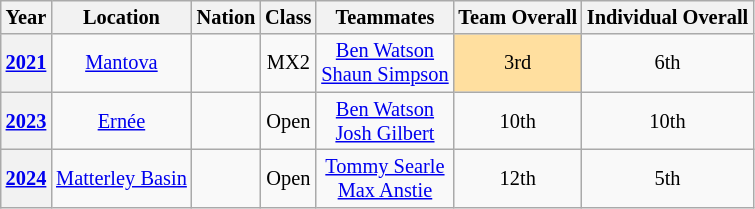<table class="wikitable" style="font-size: 85%; text-align:center">
<tr>
<th>Year</th>
<th>Location</th>
<th>Nation</th>
<th>Class</th>
<th>Teammates</th>
<th>Team Overall</th>
<th>Individual Overall</th>
</tr>
<tr>
<th><a href='#'>2021</a></th>
<td> <a href='#'>Mantova</a></td>
<td></td>
<td>MX2</td>
<td><a href='#'>Ben Watson</a><br><a href='#'>Shaun Simpson</a></td>
<td style="background:#ffdf9f;">3rd</td>
<td>6th</td>
</tr>
<tr>
<th><a href='#'>2023</a></th>
<td> <a href='#'>Ernée</a></td>
<td></td>
<td>Open</td>
<td><a href='#'>Ben Watson</a><br><a href='#'>Josh Gilbert</a></td>
<td>10th</td>
<td>10th</td>
</tr>
<tr>
<th><a href='#'>2024</a></th>
<td> <a href='#'>Matterley Basin</a></td>
<td></td>
<td>Open</td>
<td><a href='#'>Tommy Searle</a><br><a href='#'>Max Anstie</a></td>
<td>12th</td>
<td>5th</td>
</tr>
</table>
